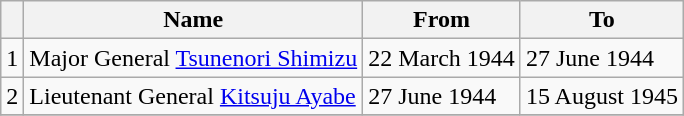<table class=wikitable>
<tr>
<th></th>
<th>Name</th>
<th>From</th>
<th>To</th>
</tr>
<tr>
<td>1</td>
<td>Major General <a href='#'>Tsunenori Shimizu</a></td>
<td>22 March 1944</td>
<td>27 June 1944</td>
</tr>
<tr>
<td>2</td>
<td>Lieutenant General <a href='#'>Kitsuju Ayabe</a></td>
<td>27 June 1944</td>
<td>15 August 1945</td>
</tr>
<tr>
</tr>
</table>
